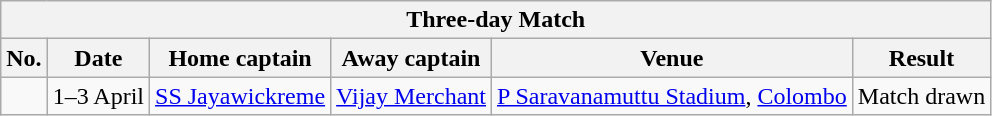<table class="wikitable">
<tr>
<th colspan="9">Three-day Match</th>
</tr>
<tr>
<th>No.</th>
<th>Date</th>
<th>Home captain</th>
<th>Away captain</th>
<th>Venue</th>
<th>Result</th>
</tr>
<tr>
<td></td>
<td>1–3 April</td>
<td><a href='#'>SS Jayawickreme</a></td>
<td><a href='#'>Vijay Merchant</a></td>
<td><a href='#'>P Saravanamuttu Stadium</a>, <a href='#'>Colombo</a></td>
<td>Match drawn</td>
</tr>
</table>
